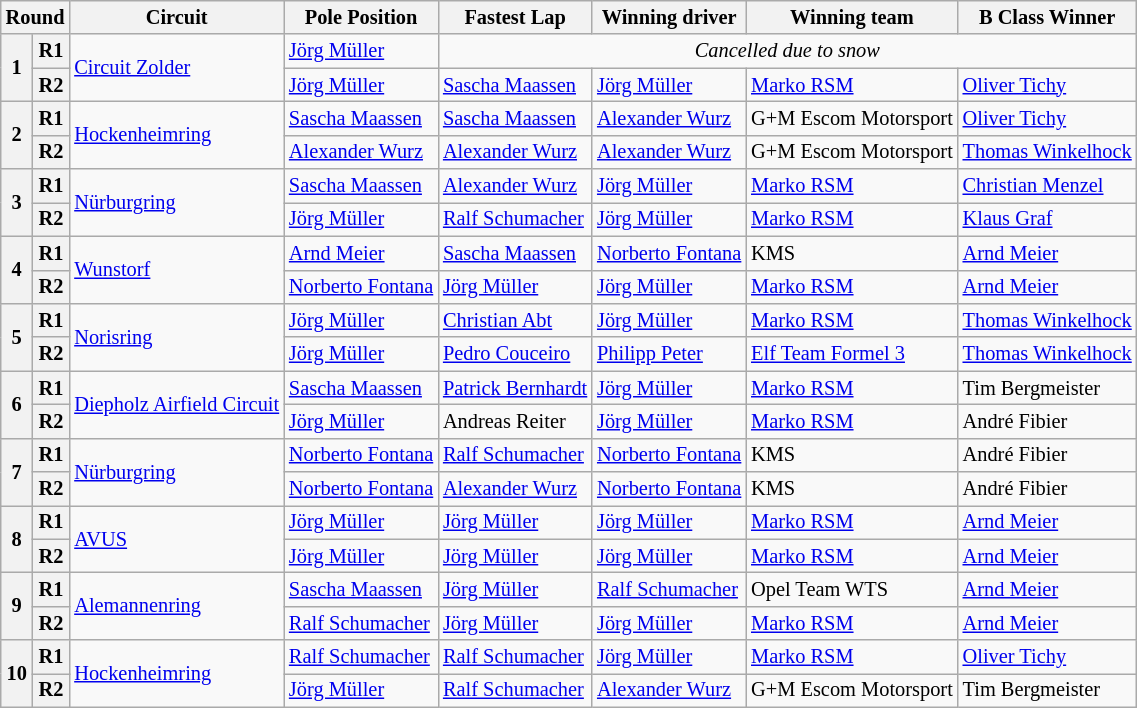<table class="wikitable" style="font-size: 85%;">
<tr>
<th colspan=2>Round</th>
<th>Circuit</th>
<th>Pole Position</th>
<th>Fastest Lap</th>
<th>Winning driver</th>
<th>Winning team</th>
<th>B Class Winner</th>
</tr>
<tr>
<th rowspan=2>1</th>
<th>R1</th>
<td rowspan=2><a href='#'>Circuit Zolder</a></td>
<td> <a href='#'>Jörg Müller</a></td>
<td colspan=4 align=center><em>Cancelled due to snow</em></td>
</tr>
<tr>
<th>R2</th>
<td> <a href='#'>Jörg Müller</a></td>
<td> <a href='#'>Sascha Maassen</a></td>
<td> <a href='#'>Jörg Müller</a></td>
<td> <a href='#'>Marko RSM</a></td>
<td> <a href='#'>Oliver Tichy</a></td>
</tr>
<tr>
<th rowspan=2>2</th>
<th>R1</th>
<td rowspan=2><a href='#'>Hockenheimring</a></td>
<td> <a href='#'>Sascha Maassen</a></td>
<td> <a href='#'>Sascha Maassen</a></td>
<td> <a href='#'>Alexander Wurz</a></td>
<td> G+M Escom Motorsport</td>
<td> <a href='#'>Oliver Tichy</a></td>
</tr>
<tr>
<th>R2</th>
<td> <a href='#'>Alexander Wurz</a></td>
<td> <a href='#'>Alexander Wurz</a></td>
<td> <a href='#'>Alexander Wurz</a></td>
<td> G+M Escom Motorsport</td>
<td nowrap> <a href='#'>Thomas Winkelhock</a></td>
</tr>
<tr>
<th rowspan=2>3</th>
<th>R1</th>
<td rowspan=2><a href='#'>Nürburgring</a></td>
<td> <a href='#'>Sascha Maassen</a></td>
<td> <a href='#'>Alexander Wurz</a></td>
<td> <a href='#'>Jörg Müller</a></td>
<td> <a href='#'>Marko RSM</a></td>
<td> <a href='#'>Christian Menzel</a></td>
</tr>
<tr>
<th>R2</th>
<td> <a href='#'>Jörg Müller</a></td>
<td> <a href='#'>Ralf Schumacher</a></td>
<td> <a href='#'>Jörg Müller</a></td>
<td> <a href='#'>Marko RSM</a></td>
<td> <a href='#'>Klaus Graf</a></td>
</tr>
<tr>
<th rowspan=2>4</th>
<th>R1</th>
<td rowspan=2><a href='#'>Wunstorf</a></td>
<td> <a href='#'>Arnd Meier</a></td>
<td> <a href='#'>Sascha Maassen</a></td>
<td> <a href='#'>Norberto Fontana</a></td>
<td> KMS</td>
<td> <a href='#'>Arnd Meier</a></td>
</tr>
<tr>
<th>R2</th>
<td> <a href='#'>Norberto Fontana</a></td>
<td> <a href='#'>Jörg Müller</a></td>
<td> <a href='#'>Jörg Müller</a></td>
<td> <a href='#'>Marko RSM</a></td>
<td> <a href='#'>Arnd Meier</a></td>
</tr>
<tr>
<th rowspan=2>5</th>
<th>R1</th>
<td rowspan=2><a href='#'>Norisring</a></td>
<td> <a href='#'>Jörg Müller</a></td>
<td> <a href='#'>Christian Abt</a></td>
<td> <a href='#'>Jörg Müller</a></td>
<td> <a href='#'>Marko RSM</a></td>
<td> <a href='#'>Thomas Winkelhock</a></td>
</tr>
<tr>
<th>R2</th>
<td> <a href='#'>Jörg Müller</a></td>
<td> <a href='#'>Pedro Couceiro</a></td>
<td> <a href='#'>Philipp Peter</a></td>
<td> <a href='#'>Elf Team Formel 3</a></td>
<td> <a href='#'>Thomas Winkelhock</a></td>
</tr>
<tr>
<th rowspan=2>6</th>
<th>R1</th>
<td rowspan=2 nowrap><a href='#'>Diepholz Airfield Circuit</a></td>
<td> <a href='#'>Sascha Maassen</a></td>
<td nowrap> <a href='#'>Patrick Bernhardt</a></td>
<td> <a href='#'>Jörg Müller</a></td>
<td> <a href='#'>Marko RSM</a></td>
<td> Tim Bergmeister</td>
</tr>
<tr>
<th>R2</th>
<td> <a href='#'>Jörg Müller</a></td>
<td> Andreas Reiter</td>
<td> <a href='#'>Jörg Müller</a></td>
<td> <a href='#'>Marko RSM</a></td>
<td> André Fibier</td>
</tr>
<tr>
<th rowspan=2>7</th>
<th>R1</th>
<td rowspan=2><a href='#'>Nürburgring</a></td>
<td nowrap> <a href='#'>Norberto Fontana</a></td>
<td> <a href='#'>Ralf Schumacher</a></td>
<td nowrap> <a href='#'>Norberto Fontana</a></td>
<td> KMS</td>
<td> André Fibier</td>
</tr>
<tr>
<th>R2</th>
<td> <a href='#'>Norberto Fontana</a></td>
<td> <a href='#'>Alexander Wurz</a></td>
<td> <a href='#'>Norberto Fontana</a></td>
<td> KMS</td>
<td> André Fibier</td>
</tr>
<tr>
<th rowspan=2>8</th>
<th>R1</th>
<td rowspan=2><a href='#'>AVUS</a></td>
<td> <a href='#'>Jörg Müller</a></td>
<td> <a href='#'>Jörg Müller</a></td>
<td> <a href='#'>Jörg Müller</a></td>
<td> <a href='#'>Marko RSM</a></td>
<td> <a href='#'>Arnd Meier</a></td>
</tr>
<tr>
<th>R2</th>
<td> <a href='#'>Jörg Müller</a></td>
<td> <a href='#'>Jörg Müller</a></td>
<td> <a href='#'>Jörg Müller</a></td>
<td> <a href='#'>Marko RSM</a></td>
<td> <a href='#'>Arnd Meier</a></td>
</tr>
<tr>
<th rowspan=2>9</th>
<th>R1</th>
<td rowspan=2><a href='#'>Alemannenring</a></td>
<td> <a href='#'>Sascha Maassen</a></td>
<td> <a href='#'>Jörg Müller</a></td>
<td> <a href='#'>Ralf Schumacher</a></td>
<td> Opel Team WTS</td>
<td> <a href='#'>Arnd Meier</a></td>
</tr>
<tr>
<th>R2</th>
<td> <a href='#'>Ralf Schumacher</a></td>
<td> <a href='#'>Jörg Müller</a></td>
<td> <a href='#'>Jörg Müller</a></td>
<td> <a href='#'>Marko RSM</a></td>
<td> <a href='#'>Arnd Meier</a></td>
</tr>
<tr>
<th rowspan=2>10</th>
<th>R1</th>
<td rowspan=2><a href='#'>Hockenheimring</a></td>
<td> <a href='#'>Ralf Schumacher</a></td>
<td> <a href='#'>Ralf Schumacher</a></td>
<td> <a href='#'>Jörg Müller</a></td>
<td> <a href='#'>Marko RSM</a></td>
<td> <a href='#'>Oliver Tichy</a></td>
</tr>
<tr>
<th>R2</th>
<td> <a href='#'>Jörg Müller</a></td>
<td> <a href='#'>Ralf Schumacher</a></td>
<td> <a href='#'>Alexander Wurz</a></td>
<td> G+M Escom Motorsport</td>
<td> Tim Bergmeister</td>
</tr>
</table>
